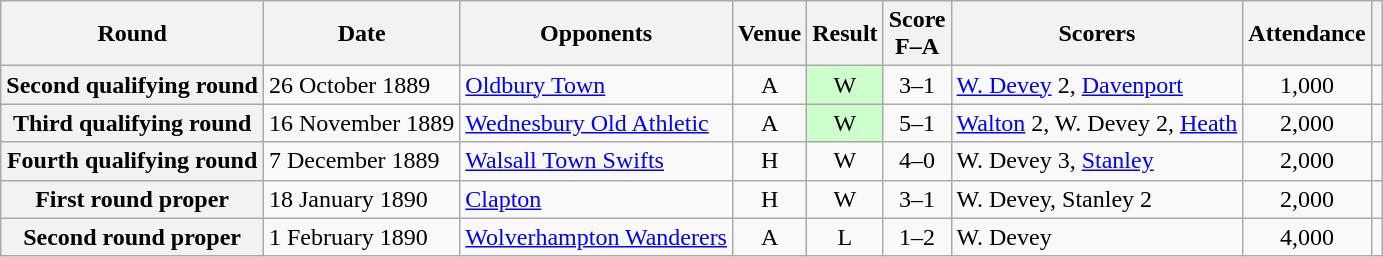<table class="wikitable plainrowheaders" style="text-align:center">
<tr>
<th scope="col">Round</th>
<th scope="col">Date</th>
<th scope="col">Opponents</th>
<th scope="col">Venue</th>
<th scope="col">Result</th>
<th scope="col">Score<br>F–A</th>
<th scope="col">Scorers</th>
<th scope="col">Attendance</th>
<th scope="col"></th>
</tr>
<tr>
<th scope="row">Second qualifying round</th>
<td style="text-align:left">26 October 1889</td>
<td style="text-align:left"><a href='#'>Oldbury Town</a></td>
<td>A</td>
<td style="background:#cfc">W</td>
<td>3–1</td>
<td style="text-align:left"><a href='#'>W. Devey</a> 2, <a href='#'>Davenport</a></td>
<td>1,000</td>
<td></td>
</tr>
<tr>
<th scope="row">Third qualifying round</th>
<td style="text-align:left">16 November 1889</td>
<td style="text-align:left"><a href='#'>Wednesbury Old Athletic</a></td>
<td>A</td>
<td style="background:#cfc">W</td>
<td>5–1</td>
<td style="text-align:left"><a href='#'>Walton</a> 2, W. Devey 2, <a href='#'>Heath</a></td>
<td>2,000</td>
<td></td>
</tr>
<tr>
<th scope="row">Fourth qualifying round</th>
<td style="text-align:left">7 December 1889</td>
<td style="text-align:left"><a href='#'>Walsall Town Swifts</a></td>
<td>H</td>
<td "background:#cfc">W</td>
<td>4–0</td>
<td style="text-align:left">W. Devey 3, <a href='#'>Stanley</a></td>
<td>2,000</td>
<td></td>
</tr>
<tr>
<th scope="row">First round proper</th>
<td style="text-align:left">18 January 1890</td>
<td style="text-align:left"><a href='#'>Clapton</a></td>
<td>H</td>
<td "background:#cfc">W</td>
<td>3–1</td>
<td style="text-align:left">W. Devey, Stanley 2</td>
<td>2,000</td>
<td></td>
</tr>
<tr>
<th scope="row">Second round proper</th>
<td style="text-align:left">1 February 1890</td>
<td style="text-align:left"><a href='#'>Wolverhampton Wanderers</a></td>
<td>A</td>
<td "background:#fcc">L</td>
<td>1–2</td>
<td style="text-align:left">W. Devey</td>
<td>4,000</td>
<td></td>
</tr>
</table>
